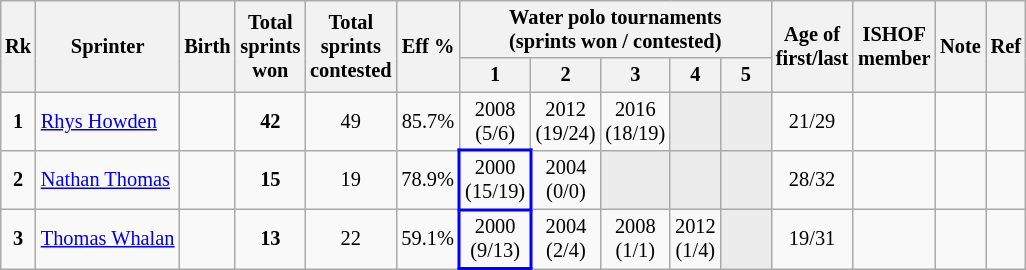<table class="wikitable sortable" style="text-align: center; font-size: 85%; margin-left: 1em;">
<tr>
<th rowspan="2">Rk</th>
<th rowspan="2">Sprinter</th>
<th rowspan="2">Birth</th>
<th rowspan="2">Total<br>sprints<br>won</th>
<th rowspan="2">Total<br>sprints<br>contested</th>
<th rowspan="2">Eff %</th>
<th colspan="5">Water polo tournaments<br>(sprints won / contested)</th>
<th rowspan="2">Age of<br>first/last</th>
<th rowspan="2">ISHOF<br>member</th>
<th rowspan="2">Note</th>
<th rowspan="2" class="unsortable">Ref</th>
</tr>
<tr>
<th>1</th>
<th style="width: 2em;" class="unsortable">2</th>
<th style="width: 2em;" class="unsortable">3</th>
<th style="width: 2em;" class="unsortable">4</th>
<th style="width: 2em;" class="unsortable">5</th>
</tr>
<tr>
<td><strong>1</strong></td>
<td style="text-align: left;" data-sort-value="Howden, Rhys"><a href='#'>Rhys Howden</a></td>
<td></td>
<td><strong>42</strong></td>
<td>49</td>
<td>85.7%</td>
<td>2008<br>(5/6)</td>
<td>2012<br>(19/24)</td>
<td>2016<br>(18/19)</td>
<td style="background-color: #ececec;"></td>
<td style="background-color: #ececec;"></td>
<td>21/29</td>
<td></td>
<td style="text-align: left;"></td>
<td></td>
</tr>
<tr>
<td><strong>2</strong></td>
<td style="text-align: left;" data-sort-value="Thomas, Nathan"><a href='#'>Nathan Thomas</a></td>
<td></td>
<td><strong>15</strong></td>
<td>19</td>
<td>78.9%</td>
<td style="border: 2px solid blue;">2000<br>(15/19)</td>
<td>2004<br>(0/0)</td>
<td style="background-color: #ececec;"></td>
<td style="background-color: #ececec;"></td>
<td style="background-color: #ececec;"></td>
<td>28/32</td>
<td></td>
<td style="text-align: left;"></td>
<td></td>
</tr>
<tr>
<td><strong>3</strong></td>
<td style="text-align: left;" data-sort-value="Whalan, Thomas"><a href='#'>Thomas Whalan</a></td>
<td></td>
<td><strong>13</strong></td>
<td>22</td>
<td>59.1%</td>
<td style="border: 2px solid blue;">2000<br>(9/13)</td>
<td>2004<br>(2/4)</td>
<td>2008<br>(1/1)</td>
<td>2012<br>(1/4)</td>
<td style="background-color: #ececec;"></td>
<td>19/31</td>
<td></td>
<td style="text-align: left;"></td>
<td></td>
</tr>
</table>
